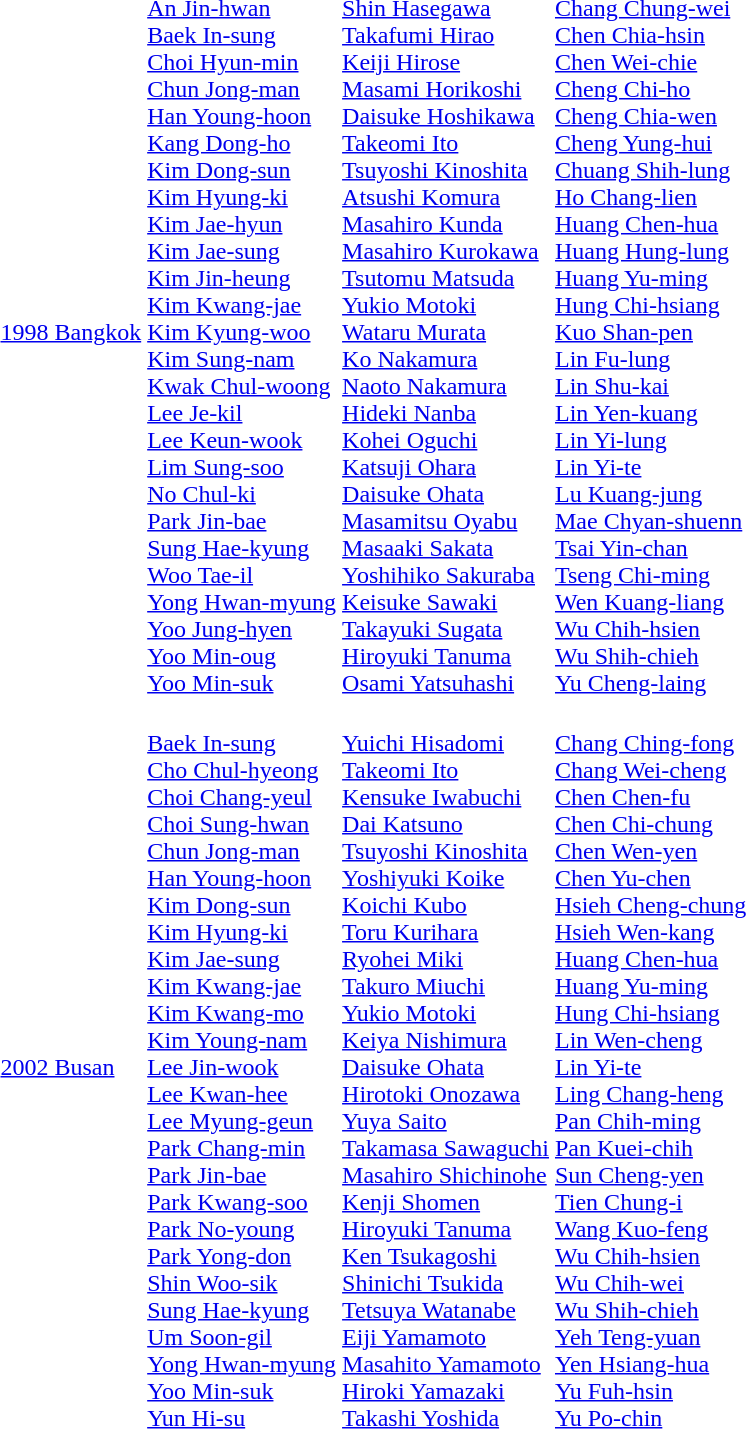<table>
<tr>
<td><a href='#'>1998 Bangkok</a></td>
<td><br><a href='#'>An Jin-hwan</a><br><a href='#'>Baek In-sung</a><br><a href='#'>Choi Hyun-min</a><br><a href='#'>Chun Jong-man</a><br><a href='#'>Han Young-hoon</a><br><a href='#'>Kang Dong-ho</a><br><a href='#'>Kim Dong-sun</a><br><a href='#'>Kim Hyung-ki</a><br><a href='#'>Kim Jae-hyun</a><br><a href='#'>Kim Jae-sung</a><br><a href='#'>Kim Jin-heung</a><br><a href='#'>Kim Kwang-jae</a><br><a href='#'>Kim Kyung-woo</a><br><a href='#'>Kim Sung-nam</a><br><a href='#'>Kwak Chul-woong</a><br><a href='#'>Lee Je-kil</a><br><a href='#'>Lee Keun-wook</a><br><a href='#'>Lim Sung-soo</a><br><a href='#'>No Chul-ki</a><br><a href='#'>Park Jin-bae</a><br><a href='#'>Sung Hae-kyung</a><br><a href='#'>Woo Tae-il</a><br><a href='#'>Yong Hwan-myung</a><br><a href='#'>Yoo Jung-hyen</a><br><a href='#'>Yoo Min-oug</a><br><a href='#'>Yoo Min-suk</a></td>
<td><br><a href='#'>Shin Hasegawa</a><br><a href='#'>Takafumi Hirao</a><br><a href='#'>Keiji Hirose</a><br><a href='#'>Masami Horikoshi</a><br><a href='#'>Daisuke Hoshikawa</a><br><a href='#'>Takeomi Ito</a><br><a href='#'>Tsuyoshi Kinoshita</a><br><a href='#'>Atsushi Komura</a><br><a href='#'>Masahiro Kunda</a><br><a href='#'>Masahiro Kurokawa</a><br><a href='#'>Tsutomu Matsuda</a><br><a href='#'>Yukio Motoki</a><br><a href='#'>Wataru Murata</a><br><a href='#'>Ko Nakamura</a><br><a href='#'>Naoto Nakamura</a><br><a href='#'>Hideki Nanba</a><br><a href='#'>Kohei Oguchi</a><br><a href='#'>Katsuji Ohara</a><br><a href='#'>Daisuke Ohata</a><br><a href='#'>Masamitsu Oyabu</a><br><a href='#'>Masaaki Sakata</a><br><a href='#'>Yoshihiko Sakuraba</a><br><a href='#'>Keisuke Sawaki</a><br><a href='#'>Takayuki Sugata</a><br><a href='#'>Hiroyuki Tanuma</a><br><a href='#'>Osami Yatsuhashi</a></td>
<td><br><a href='#'>Chang Chung-wei</a><br><a href='#'>Chen Chia-hsin</a><br><a href='#'>Chen Wei-chie</a><br><a href='#'>Cheng Chi-ho</a><br><a href='#'>Cheng Chia-wen</a><br><a href='#'>Cheng Yung-hui</a><br><a href='#'>Chuang Shih-lung</a><br><a href='#'>Ho Chang-lien</a><br><a href='#'>Huang Chen-hua</a><br><a href='#'>Huang Hung-lung</a><br><a href='#'>Huang Yu-ming</a><br><a href='#'>Hung Chi-hsiang</a><br><a href='#'>Kuo Shan-pen</a><br><a href='#'>Lin Fu-lung</a><br><a href='#'>Lin Shu-kai</a><br><a href='#'>Lin Yen-kuang</a><br><a href='#'>Lin Yi-lung</a><br><a href='#'>Lin Yi-te</a><br><a href='#'>Lu Kuang-jung</a><br><a href='#'>Mae Chyan-shuenn</a><br><a href='#'>Tsai Yin-chan</a><br><a href='#'>Tseng Chi-ming</a><br><a href='#'>Wen Kuang-liang</a><br><a href='#'>Wu Chih-hsien</a><br><a href='#'>Wu Shih-chieh</a><br><a href='#'>Yu Cheng-laing</a></td>
</tr>
<tr>
<td><a href='#'>2002 Busan</a></td>
<td><br><a href='#'>Baek In-sung</a><br><a href='#'>Cho Chul-hyeong</a><br><a href='#'>Choi Chang-yeul</a><br><a href='#'>Choi Sung-hwan</a><br><a href='#'>Chun Jong-man</a><br><a href='#'>Han Young-hoon</a><br><a href='#'>Kim Dong-sun</a><br><a href='#'>Kim Hyung-ki</a><br><a href='#'>Kim Jae-sung</a><br><a href='#'>Kim Kwang-jae</a><br><a href='#'>Kim Kwang-mo</a><br><a href='#'>Kim Young-nam</a><br><a href='#'>Lee Jin-wook</a><br><a href='#'>Lee Kwan-hee</a><br><a href='#'>Lee Myung-geun</a><br><a href='#'>Park Chang-min</a><br><a href='#'>Park Jin-bae</a><br><a href='#'>Park Kwang-soo</a><br><a href='#'>Park No-young</a><br><a href='#'>Park Yong-don</a><br><a href='#'>Shin Woo-sik</a><br><a href='#'>Sung Hae-kyung</a><br><a href='#'>Um Soon-gil</a><br><a href='#'>Yong Hwan-myung</a><br><a href='#'>Yoo Min-suk</a><br><a href='#'>Yun Hi-su</a></td>
<td><br><a href='#'>Yuichi Hisadomi</a><br><a href='#'>Takeomi Ito</a><br><a href='#'>Kensuke Iwabuchi</a><br><a href='#'>Dai Katsuno</a><br><a href='#'>Tsuyoshi Kinoshita</a><br><a href='#'>Yoshiyuki Koike</a><br><a href='#'>Koichi Kubo</a><br><a href='#'>Toru Kurihara</a><br><a href='#'>Ryohei Miki</a><br><a href='#'>Takuro Miuchi</a><br><a href='#'>Yukio Motoki</a><br><a href='#'>Keiya Nishimura</a><br><a href='#'>Daisuke Ohata</a><br><a href='#'>Hirotoki Onozawa</a><br><a href='#'>Yuya Saito</a><br><a href='#'>Takamasa Sawaguchi</a><br><a href='#'>Masahiro Shichinohe</a><br><a href='#'>Kenji Shomen</a><br><a href='#'>Hiroyuki Tanuma</a><br><a href='#'>Ken Tsukagoshi</a><br><a href='#'>Shinichi Tsukida</a><br><a href='#'>Tetsuya Watanabe</a><br><a href='#'>Eiji Yamamoto</a><br><a href='#'>Masahito Yamamoto</a><br><a href='#'>Hiroki Yamazaki</a><br><a href='#'>Takashi Yoshida</a></td>
<td><br><a href='#'>Chang Ching-fong</a><br><a href='#'>Chang Wei-cheng</a><br><a href='#'>Chen Chen-fu</a><br><a href='#'>Chen Chi-chung</a><br><a href='#'>Chen Wen-yen</a><br><a href='#'>Chen Yu-chen</a><br><a href='#'>Hsieh Cheng-chung</a><br><a href='#'>Hsieh Wen-kang</a><br><a href='#'>Huang Chen-hua</a><br><a href='#'>Huang Yu-ming</a><br><a href='#'>Hung Chi-hsiang</a><br><a href='#'>Lin Wen-cheng</a><br><a href='#'>Lin Yi-te</a><br><a href='#'>Ling Chang-heng</a><br><a href='#'>Pan Chih-ming</a><br><a href='#'>Pan Kuei-chih</a><br><a href='#'>Sun Cheng-yen</a><br><a href='#'>Tien Chung-i</a><br><a href='#'>Wang Kuo-feng</a><br><a href='#'>Wu Chih-hsien</a><br><a href='#'>Wu Chih-wei</a><br><a href='#'>Wu Shih-chieh</a><br><a href='#'>Yeh Teng-yuan</a><br><a href='#'>Yen Hsiang-hua</a><br><a href='#'>Yu Fuh-hsin</a><br><a href='#'>Yu Po-chin</a></td>
</tr>
</table>
